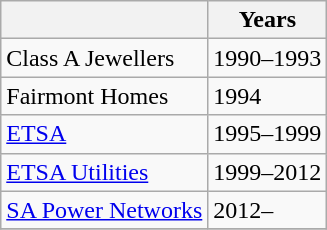<table class="wikitable collapsible">
<tr>
<th></th>
<th>Years</th>
</tr>
<tr>
<td>Class A Jewellers</td>
<td>1990–1993</td>
</tr>
<tr>
<td>Fairmont Homes</td>
<td>1994</td>
</tr>
<tr>
<td><a href='#'>ETSA</a></td>
<td>1995–1999</td>
</tr>
<tr>
<td><a href='#'>ETSA Utilities</a></td>
<td>1999–2012</td>
</tr>
<tr>
<td><a href='#'>SA Power Networks</a></td>
<td>2012–</td>
</tr>
<tr>
</tr>
</table>
